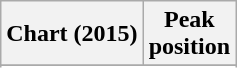<table class="wikitable sortable plainrowheaders" style="text-align:center">
<tr>
<th scope="col">Chart (2015)</th>
<th scope="col">Peak<br>position</th>
</tr>
<tr>
</tr>
<tr>
</tr>
<tr>
</tr>
<tr>
</tr>
<tr>
</tr>
<tr>
</tr>
</table>
